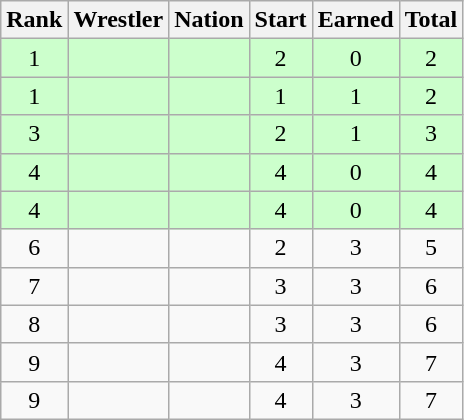<table class="wikitable sortable" style="text-align:center;">
<tr>
<th>Rank</th>
<th>Wrestler</th>
<th>Nation</th>
<th>Start</th>
<th>Earned</th>
<th>Total</th>
</tr>
<tr style="background:#cfc;">
<td>1</td>
<td align=left></td>
<td align=left></td>
<td>2</td>
<td>0</td>
<td>2</td>
</tr>
<tr style="background:#cfc;">
<td>1</td>
<td align=left></td>
<td align=left></td>
<td>1</td>
<td>1</td>
<td>2</td>
</tr>
<tr style="background:#cfc;">
<td>3</td>
<td align=left></td>
<td align=left></td>
<td>2</td>
<td>1</td>
<td>3</td>
</tr>
<tr style="background:#cfc;">
<td>4</td>
<td align=left></td>
<td align=left></td>
<td>4</td>
<td>0</td>
<td>4</td>
</tr>
<tr style="background:#cfc;">
<td>4</td>
<td align=left></td>
<td align=left></td>
<td>4</td>
<td>0</td>
<td>4</td>
</tr>
<tr>
<td>6</td>
<td align=left></td>
<td align=left></td>
<td>2</td>
<td>3</td>
<td>5</td>
</tr>
<tr>
<td>7</td>
<td align=left></td>
<td align=left></td>
<td>3</td>
<td>3</td>
<td>6</td>
</tr>
<tr>
<td>8</td>
<td align=left></td>
<td align=left></td>
<td>3</td>
<td>3</td>
<td>6</td>
</tr>
<tr>
<td>9</td>
<td align=left></td>
<td align=left></td>
<td>4</td>
<td>3</td>
<td>7</td>
</tr>
<tr>
<td>9</td>
<td align=left></td>
<td align=left></td>
<td>4</td>
<td>3</td>
<td>7</td>
</tr>
</table>
